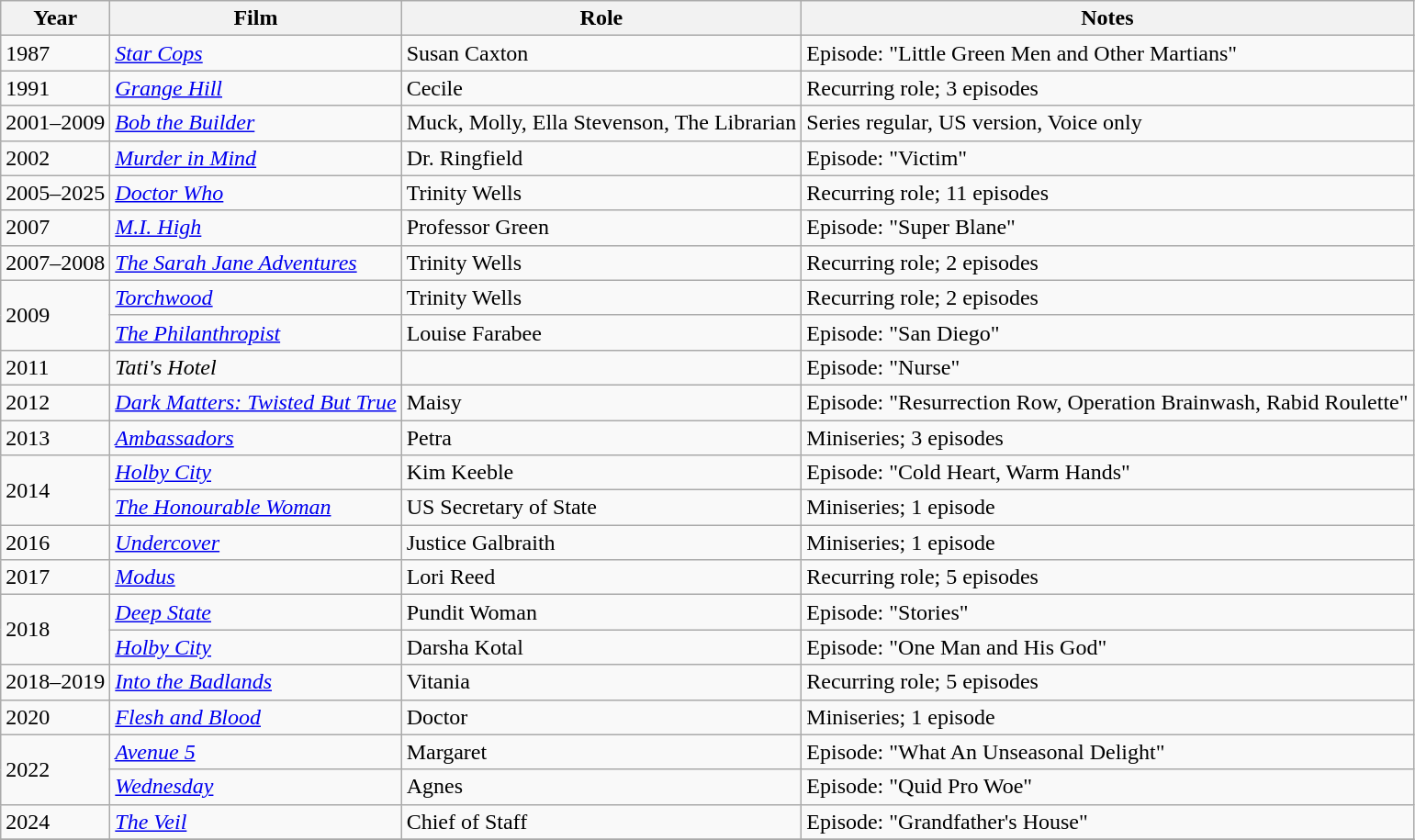<table class="wikitable">
<tr>
<th>Year</th>
<th>Film</th>
<th>Role</th>
<th>Notes</th>
</tr>
<tr>
<td>1987</td>
<td><em><a href='#'>Star Cops</a></em></td>
<td>Susan Caxton</td>
<td>Episode: "Little Green Men and Other Martians"</td>
</tr>
<tr>
<td>1991</td>
<td><em><a href='#'>Grange Hill</a></em></td>
<td>Cecile</td>
<td>Recurring role; 3 episodes</td>
</tr>
<tr>
<td>2001–2009</td>
<td><em><a href='#'>Bob the Builder</a></em></td>
<td>Muck, Molly, Ella Stevenson, The Librarian</td>
<td>Series regular, US version, Voice only</td>
</tr>
<tr>
<td>2002</td>
<td><em><a href='#'>Murder in Mind</a></em></td>
<td>Dr. Ringfield</td>
<td>Episode: "Victim"</td>
</tr>
<tr>
<td>2005–2025</td>
<td><em><a href='#'>Doctor Who</a></em></td>
<td>Trinity Wells</td>
<td>Recurring role; 11 episodes</td>
</tr>
<tr>
<td>2007</td>
<td><em><a href='#'>M.I. High</a></em></td>
<td>Professor Green</td>
<td>Episode: "Super Blane"</td>
</tr>
<tr>
<td>2007–2008</td>
<td><em><a href='#'>The Sarah Jane Adventures</a></em></td>
<td>Trinity Wells</td>
<td>Recurring role; 2 episodes</td>
</tr>
<tr>
<td rowspan="2">2009</td>
<td><em><a href='#'>Torchwood</a></em></td>
<td>Trinity Wells</td>
<td>Recurring role; 2 episodes</td>
</tr>
<tr>
<td><em><a href='#'>The Philanthropist</a></em></td>
<td>Louise Farabee</td>
<td>Episode: "San Diego"</td>
</tr>
<tr>
<td>2011</td>
<td><em>Tati's Hotel</em></td>
<td></td>
<td>Episode: "Nurse"</td>
</tr>
<tr>
<td>2012</td>
<td><em><a href='#'>Dark Matters: Twisted But True</a></em></td>
<td>Maisy</td>
<td>Episode: "Resurrection Row, Operation Brainwash, Rabid Roulette"</td>
</tr>
<tr>
<td>2013</td>
<td><em><a href='#'>Ambassadors</a></em></td>
<td>Petra</td>
<td>Miniseries; 3 episodes</td>
</tr>
<tr>
<td rowspan="2">2014</td>
<td><em><a href='#'>Holby City</a></em></td>
<td>Kim Keeble</td>
<td>Episode: "Cold Heart, Warm Hands"</td>
</tr>
<tr>
<td><em><a href='#'>The Honourable Woman</a></em></td>
<td>US Secretary of State</td>
<td>Miniseries; 1 episode</td>
</tr>
<tr>
<td>2016</td>
<td><em><a href='#'>Undercover</a></em></td>
<td>Justice Galbraith</td>
<td>Miniseries; 1 episode</td>
</tr>
<tr>
<td>2017</td>
<td><em><a href='#'>Modus</a></em></td>
<td>Lori Reed</td>
<td>Recurring role; 5 episodes</td>
</tr>
<tr>
<td rowspan="2">2018</td>
<td><em><a href='#'>Deep State</a></em></td>
<td>Pundit Woman</td>
<td>Episode: "Stories"</td>
</tr>
<tr>
<td><em><a href='#'>Holby City</a></em></td>
<td>Darsha Kotal</td>
<td>Episode: "One Man and His God"</td>
</tr>
<tr>
<td>2018–2019</td>
<td><em><a href='#'>Into the Badlands</a></em></td>
<td>Vitania</td>
<td>Recurring role; 5 episodes</td>
</tr>
<tr>
<td>2020</td>
<td><em><a href='#'>Flesh and Blood</a></em></td>
<td>Doctor</td>
<td>Miniseries; 1 episode</td>
</tr>
<tr>
<td rowspan="2">2022</td>
<td><em><a href='#'>Avenue 5</a></em></td>
<td>Margaret</td>
<td>Episode: "What An Unseasonal Delight"</td>
</tr>
<tr>
<td><em><a href='#'>Wednesday</a></em></td>
<td>Agnes</td>
<td>Episode: "Quid Pro Woe"</td>
</tr>
<tr>
<td>2024</td>
<td><em><a href='#'>The Veil</a></em></td>
<td>Chief of Staff</td>
<td>Episode: "Grandfather's House"</td>
</tr>
<tr>
</tr>
</table>
